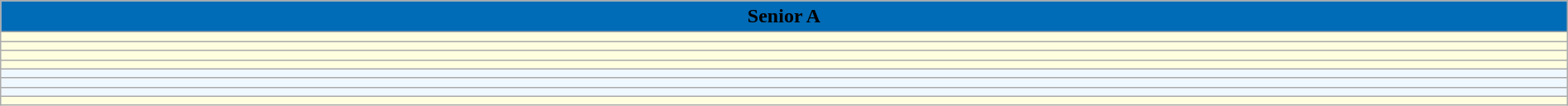<table class="wikitable sortable" style="width:100%">
<tr>
<th style="background:#006BB6;" colspan=8><span>Senior A</span></th>
</tr>
<tr>
<td bgcolor="#FFFFE0"></td>
</tr>
<tr>
<td bgcolor="#FFFFE0"></td>
</tr>
<tr>
<td bgcolor="#FFFFE0"></td>
</tr>
<tr>
<td bgcolor="#FFFFE0"></td>
</tr>
<tr>
<td bgcolor="#F0F8FF"></td>
</tr>
<tr>
<td bgcolor="#F0F8FF"></td>
</tr>
<tr>
<td bgcolor="#F0F8FF"></td>
</tr>
<tr>
<td bgcolor="#FFFFE0"></td>
</tr>
</table>
